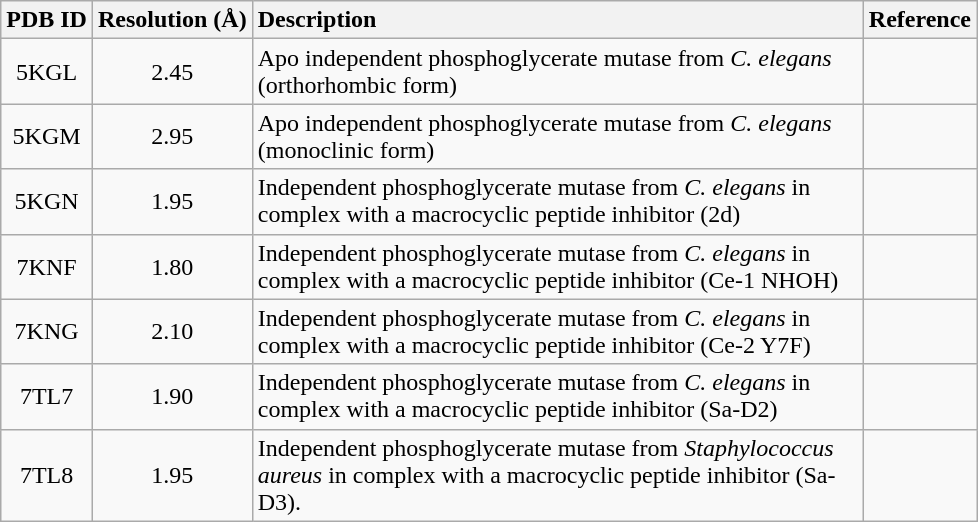<table class="wikitable sortable" style="text-align: center;">
<tr>
<th>PDB ID</th>
<th>Resolution (Å)</th>
<th style="text-align: left; width: 400px;">Description</th>
<th>Reference</th>
</tr>
<tr>
<td>5KGL</td>
<td>2.45</td>
<td style="text-align: left; width: 400px;">Apo independent phosphoglycerate mutase from <em>C. elegans</em> (orthorhombic form)</td>
<td></td>
</tr>
<tr>
<td>5KGM</td>
<td>2.95</td>
<td style="text-align: left; width: 400px;">Apo independent phosphoglycerate mutase from <em>C. elegans</em> (monoclinic form)</td>
<td></td>
</tr>
<tr>
<td>5KGN</td>
<td>1.95</td>
<td style="text-align: left; width: 400px;">Independent phosphoglycerate mutase from <em>C. elegans</em> in complex with a macrocyclic peptide inhibitor (2d)</td>
<td></td>
</tr>
<tr>
<td>7KNF</td>
<td>1.80</td>
<td style="text-align: left; width: 400px;">Independent phosphoglycerate mutase from <em>C. elegans</em> in complex with a macrocyclic peptide inhibitor (Ce-1 NHOH)</td>
<td></td>
</tr>
<tr>
<td>7KNG</td>
<td>2.10</td>
<td style="text-align: left; width: 400px;">Independent phosphoglycerate mutase from <em>C. elegans</em> in complex with a macrocyclic peptide inhibitor (Ce-2 Y7F)</td>
<td></td>
</tr>
<tr>
<td>7TL7</td>
<td>1.90</td>
<td style="text-align: left; width: 400px;">Independent phosphoglycerate mutase from <em>C. elegans</em> in complex with a macrocyclic peptide inhibitor (Sa-D2)</td>
<td></td>
</tr>
<tr>
<td>7TL8</td>
<td>1.95</td>
<td style="text-align: left; width: 400px;">Independent phosphoglycerate mutase from <em>Staphylococcus aureus</em> in complex with a macrocyclic peptide inhibitor (Sa-D3).</td>
<td></td>
</tr>
</table>
